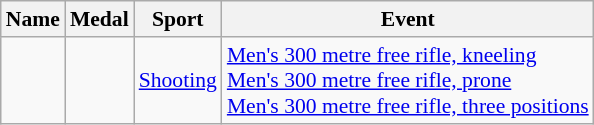<table class="wikitable sortable" style="font-size:90%">
<tr>
<th>Name</th>
<th>Medal</th>
<th>Sport</th>
<th>Event</th>
</tr>
<tr>
<td></td>
<td><br><br></td>
<td><a href='#'>Shooting</a></td>
<td><a href='#'>Men's 300 metre free rifle, kneeling</a><br><a href='#'>Men's 300 metre free rifle, prone</a><br><a href='#'>Men's 300 metre free rifle, three positions</a></td>
</tr>
</table>
